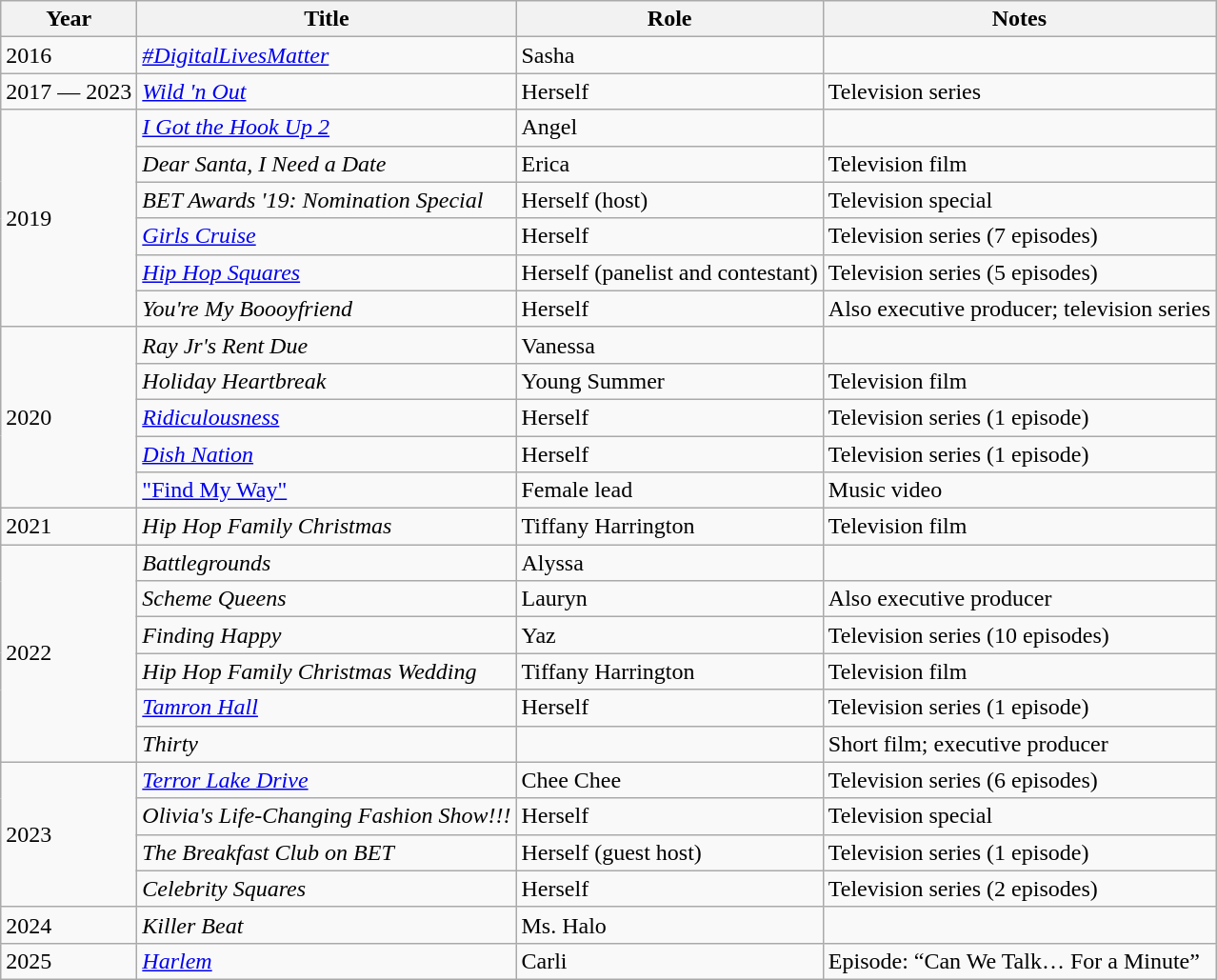<table class="wikitable plainrowheaders sortable" style="margin-right: 0;">
<tr>
<th scope="col">Year</th>
<th scope="col">Title</th>
<th scope="col">Role</th>
<th scope="col" class="unsortable">Notes</th>
</tr>
<tr>
<td>2016</td>
<td><em><a href='#'>#DigitalLivesMatter</a></em> </td>
<td>Sasha</td>
<td></td>
</tr>
<tr>
<td>2017 — 2023</td>
<td><em><a href='#'>Wild 'n Out</a></em> </td>
<td>Herself</td>
<td>Television series</td>
</tr>
<tr>
<td rowspan="6">2019</td>
<td><em><a href='#'>I Got the Hook Up 2</a></em></td>
<td>Angel</td>
<td></td>
</tr>
<tr>
<td><em>Dear Santa, I Need a Date</em></td>
<td>Erica</td>
<td>Television film</td>
</tr>
<tr>
<td><em>BET Awards '19: Nomination Special</em></td>
<td>Herself (host)</td>
<td>Television special</td>
</tr>
<tr>
<td><em><a href='#'>Girls Cruise</a></em></td>
<td>Herself</td>
<td>Television series (7 episodes)</td>
</tr>
<tr>
<td><em><a href='#'>Hip Hop Squares</a></em></td>
<td>Herself (panelist and contestant)</td>
<td>Television series (5 episodes)</td>
</tr>
<tr>
<td><em>You're My Boooyfriend</em></td>
<td>Herself</td>
<td>Also executive producer; television series</td>
</tr>
<tr>
<td rowspan="5">2020</td>
<td><em>Ray Jr's Rent Due</em></td>
<td>Vanessa</td>
<td></td>
</tr>
<tr>
<td><em>Holiday Heartbreak</em></td>
<td>Young Summer</td>
<td>Television film</td>
</tr>
<tr>
<td><em><a href='#'>Ridiculousness</a></em></td>
<td>Herself</td>
<td>Television series (1 episode)</td>
</tr>
<tr>
<td><em><a href='#'>Dish Nation</a></em></td>
<td>Herself</td>
<td>Television series (1 episode)</td>
</tr>
<tr>
<td><a href='#'>"Find My Way"</a></td>
<td>Female lead</td>
<td>Music video</td>
</tr>
<tr>
<td>2021</td>
<td><em>Hip Hop Family Christmas</em></td>
<td>Tiffany Harrington</td>
<td>Television film</td>
</tr>
<tr>
<td rowspan="6">2022</td>
<td><em>Battlegrounds</em></td>
<td>Alyssa</td>
<td></td>
</tr>
<tr>
<td><em>Scheme Queens</em></td>
<td>Lauryn</td>
<td>Also executive producer</td>
</tr>
<tr>
<td><em>Finding Happy</em></td>
<td>Yaz</td>
<td>Television series (10 episodes)</td>
</tr>
<tr>
<td><em>Hip Hop Family Christmas Wedding</em></td>
<td>Tiffany Harrington</td>
<td>Television film</td>
</tr>
<tr>
<td><em><a href='#'>Tamron Hall</a></em></td>
<td>Herself</td>
<td>Television series (1 episode)</td>
</tr>
<tr>
<td><em>Thirty</em></td>
<td></td>
<td>Short film; executive producer</td>
</tr>
<tr>
<td rowspan="4">2023</td>
<td><em><a href='#'>Terror Lake Drive</a></em></td>
<td>Chee Chee</td>
<td>Television series (6 episodes)</td>
</tr>
<tr>
<td><em>Olivia's Life-Changing Fashion Show!!!</em></td>
<td>Herself</td>
<td>Television special</td>
</tr>
<tr>
<td><em>The Breakfast Club on BET</em></td>
<td>Herself (guest host)</td>
<td>Television series (1 episode)</td>
</tr>
<tr>
<td><em>Celebrity Squares</em></td>
<td>Herself</td>
<td>Television series (2 episodes)</td>
</tr>
<tr>
<td>2024</td>
<td><em>Killer Beat</em></td>
<td>Ms. Halo</td>
<td></td>
</tr>
<tr>
<td>2025</td>
<td><em><a href='#'>Harlem</a></em></td>
<td>Carli</td>
<td>Episode: “Can We Talk… For a Minute”</td>
</tr>
</table>
